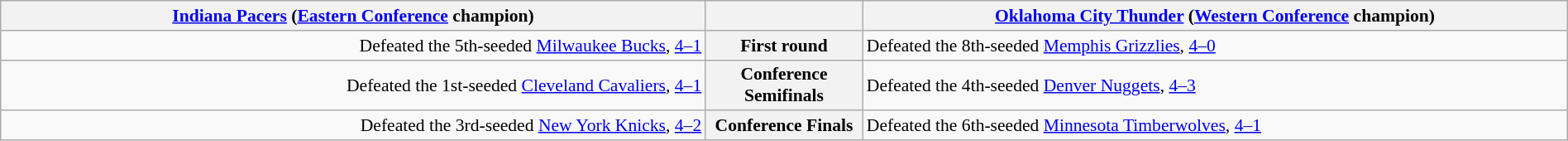<table style="width:100%; font-size:90%" class="wikitable">
<tr valign=top>
<th style="width:45%;"><a href='#'>Indiana Pacers</a> (<a href='#'>Eastern Conference</a> champion)</th>
<th colspan="2"></th>
<th style="width:45%;"><a href='#'>Oklahoma City Thunder</a> (<a href='#'>Western Conference</a> champion)</th>
</tr>
<tr>
<td align=right>Defeated the 5th-seeded <a href='#'>Milwaukee Bucks</a>, <a href='#'>4–1</a></td>
<th colspan=2>First round</th>
<td align=left>Defeated the 8th-seeded <a href='#'>Memphis Grizzlies</a>, <a href='#'>4–0</a></td>
</tr>
<tr>
<td align=right>Defeated the 1st-seeded <a href='#'>Cleveland Cavaliers</a>, <a href='#'>4–1</a></td>
<th colspan=2>Conference Semifinals</th>
<td align=left>Defeated the 4th-seeded <a href='#'>Denver Nuggets</a>, <a href='#'>4–3</a></td>
</tr>
<tr>
<td align=right>Defeated the 3rd-seeded <a href='#'>New York Knicks</a>, <a href='#'>4–2</a></td>
<th colspan=2>Conference Finals</th>
<td align=left>Defeated the 6th-seeded <a href='#'>Minnesota Timberwolves</a>, <a href='#'>4–1</a></td>
</tr>
</table>
